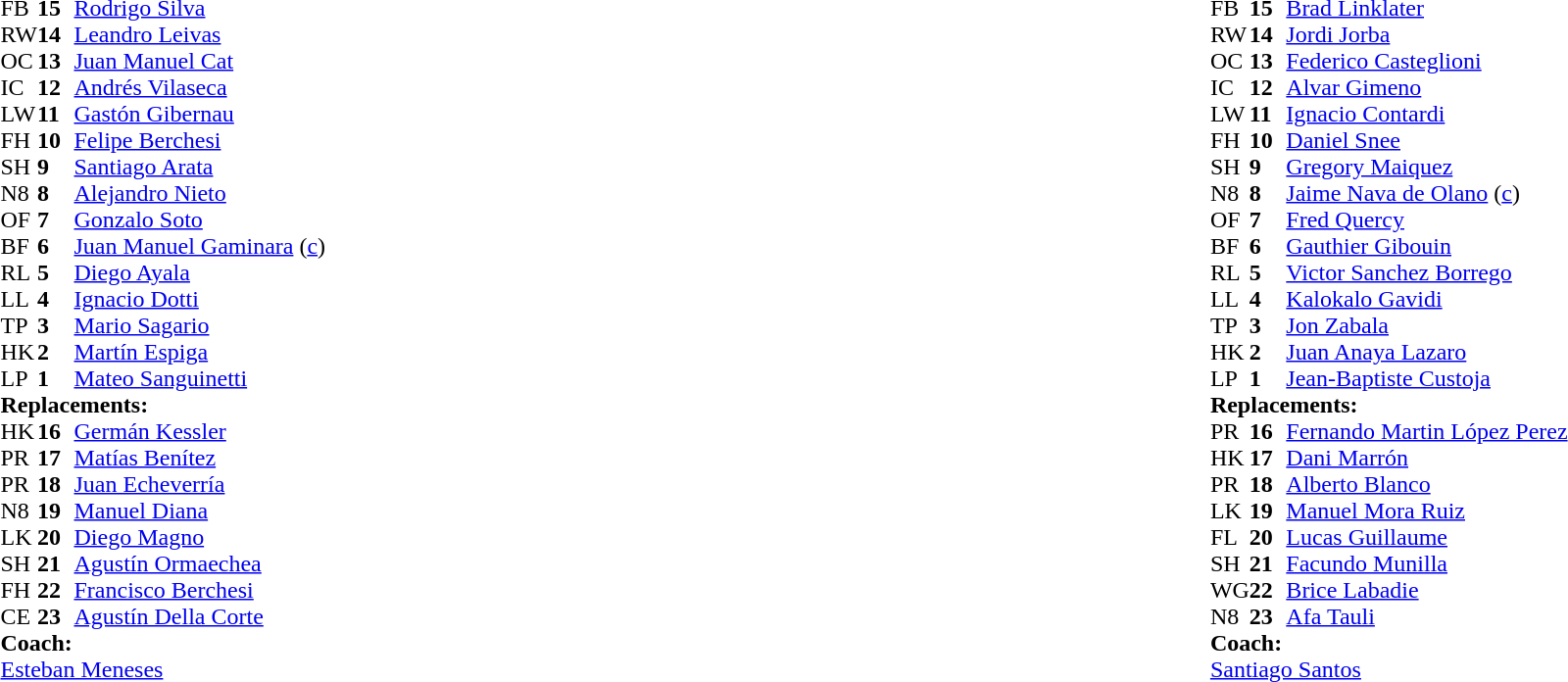<table style="width:100%;">
<tr>
<td style="vertical-align:top; width:50%"><br><table cellspacing="0" cellpadding="0">
<tr>
<th width="25"></th>
<th width="25"></th>
</tr>
<tr>
<td>FB</td>
<td><strong>15</strong></td>
<td><a href='#'>Rodrigo Silva</a></td>
<td></td>
<td></td>
</tr>
<tr>
<td>RW</td>
<td><strong>14</strong></td>
<td><a href='#'>Leandro Leivas</a></td>
</tr>
<tr>
<td>OC</td>
<td><strong>13</strong></td>
<td><a href='#'>Juan Manuel Cat</a></td>
</tr>
<tr>
<td>IC</td>
<td><strong>12</strong></td>
<td><a href='#'>Andrés Vilaseca</a></td>
</tr>
<tr>
<td>LW</td>
<td><strong>11</strong></td>
<td><a href='#'>Gastón Gibernau</a></td>
</tr>
<tr>
<td>FH</td>
<td><strong>10</strong></td>
<td><a href='#'>Felipe Berchesi</a></td>
</tr>
<tr>
<td>SH</td>
<td><strong>9</strong></td>
<td><a href='#'>Santiago Arata</a></td>
<td></td>
<td></td>
</tr>
<tr>
<td>N8</td>
<td><strong>8</strong></td>
<td><a href='#'>Alejandro Nieto</a></td>
<td></td>
<td></td>
</tr>
<tr>
<td>OF</td>
<td><strong>7</strong></td>
<td><a href='#'>Gonzalo Soto</a></td>
</tr>
<tr>
<td>BF</td>
<td><strong>6</strong></td>
<td><a href='#'>Juan Manuel Gaminara</a> (<a href='#'>c</a>)</td>
</tr>
<tr>
<td>RL</td>
<td><strong>5</strong></td>
<td><a href='#'>Diego Ayala</a></td>
<td></td>
<td></td>
</tr>
<tr>
<td>LL</td>
<td><strong>4</strong></td>
<td><a href='#'>Ignacio Dotti</a></td>
</tr>
<tr>
<td>TP</td>
<td><strong>3</strong></td>
<td><a href='#'>Mario Sagario</a></td>
<td></td>
<td></td>
</tr>
<tr>
<td>HK</td>
<td><strong>2</strong></td>
<td><a href='#'>Martín Espiga</a></td>
<td></td>
<td></td>
</tr>
<tr>
<td>LP</td>
<td><strong>1</strong></td>
<td><a href='#'>Mateo Sanguinetti</a></td>
<td></td>
<td></td>
</tr>
<tr>
<td colspan=3><strong>Replacements:</strong></td>
</tr>
<tr>
<td>HK</td>
<td><strong>16</strong></td>
<td><a href='#'>Germán Kessler</a></td>
<td></td>
<td></td>
</tr>
<tr>
<td>PR</td>
<td><strong>17</strong></td>
<td><a href='#'>Matías Benítez</a></td>
<td></td>
<td></td>
</tr>
<tr>
<td>PR</td>
<td><strong>18</strong></td>
<td><a href='#'>Juan Echeverría</a></td>
<td></td>
<td></td>
</tr>
<tr>
<td>N8</td>
<td><strong>19</strong></td>
<td><a href='#'>Manuel Diana</a></td>
<td></td>
<td></td>
</tr>
<tr>
<td>LK</td>
<td><strong>20</strong></td>
<td><a href='#'>Diego Magno</a></td>
<td></td>
<td></td>
</tr>
<tr>
<td>SH</td>
<td><strong>21</strong></td>
<td><a href='#'>Agustín Ormaechea</a></td>
<td></td>
<td></td>
</tr>
<tr>
<td>FH</td>
<td><strong>22</strong></td>
<td><a href='#'>Francisco Berchesi</a></td>
<td></td>
<td></td>
</tr>
<tr>
<td>CE</td>
<td><strong>23</strong></td>
<td><a href='#'>Agustín Della Corte</a></td>
</tr>
<tr>
<td colspan=3><strong>Coach:</strong></td>
</tr>
<tr>
<td colspan="4"> <a href='#'>Esteban Meneses</a></td>
</tr>
</table>
</td>
<td style="vertical-align:top; width:50%"><br><table cellspacing="0" cellpadding="0" style="margin:auto">
<tr>
<th width="25"></th>
<th width="25"></th>
</tr>
<tr>
<td>FB</td>
<td><strong>15</strong></td>
<td><a href='#'>Brad Linklater</a></td>
</tr>
<tr>
<td>RW</td>
<td><strong>14</strong></td>
<td><a href='#'>Jordi Jorba</a></td>
</tr>
<tr>
<td>OC</td>
<td><strong>13</strong></td>
<td><a href='#'>Federico Casteglioni</a></td>
<td></td>
<td></td>
</tr>
<tr>
<td>IC</td>
<td><strong>12</strong></td>
<td><a href='#'>Alvar Gimeno</a></td>
</tr>
<tr>
<td>LW</td>
<td><strong>11</strong></td>
<td><a href='#'>Ignacio Contardi</a></td>
</tr>
<tr>
<td>FH</td>
<td><strong>10</strong></td>
<td><a href='#'>Daniel Snee</a></td>
</tr>
<tr>
<td>SH</td>
<td><strong>9</strong></td>
<td><a href='#'>Gregory Maiquez</a></td>
<td></td>
<td></td>
</tr>
<tr>
<td>N8</td>
<td><strong>8</strong></td>
<td><a href='#'>Jaime Nava de Olano</a> (<a href='#'>c</a>)</td>
<td></td>
<td></td>
</tr>
<tr>
<td>OF</td>
<td><strong>7</strong></td>
<td><a href='#'>Fred Quercy</a></td>
<td></td>
<td></td>
</tr>
<tr>
<td>BF</td>
<td><strong>6</strong></td>
<td><a href='#'>Gauthier Gibouin</a></td>
<td></td>
<td></td>
<td></td>
<td></td>
</tr>
<tr>
<td>RL</td>
<td><strong>5</strong></td>
<td><a href='#'>Victor Sanchez Borrego</a></td>
</tr>
<tr>
<td>LL</td>
<td><strong>4</strong></td>
<td><a href='#'>Kalokalo Gavidi</a></td>
<td></td>
<td></td>
</tr>
<tr>
<td>TP</td>
<td><strong>3</strong></td>
<td><a href='#'>Jon Zabala</a></td>
<td></td>
<td></td>
</tr>
<tr>
<td>HK</td>
<td><strong>2</strong></td>
<td><a href='#'>Juan Anaya Lazaro</a></td>
<td></td>
<td></td>
</tr>
<tr>
<td>LP</td>
<td><strong>1</strong></td>
<td><a href='#'>Jean-Baptiste Custoja</a></td>
<td></td>
<td></td>
<td></td>
<td></td>
</tr>
<tr>
<td colspan=3><strong>Replacements:</strong></td>
</tr>
<tr>
<td>PR</td>
<td><strong>16</strong></td>
<td><a href='#'>Fernando Martin López Perez</a></td>
<td></td>
<td></td>
</tr>
<tr>
<td>HK</td>
<td><strong>17</strong></td>
<td><a href='#'>Dani Marrón</a></td>
<td></td>
<td></td>
</tr>
<tr>
<td>PR</td>
<td><strong>18</strong></td>
<td><a href='#'>Alberto Blanco</a></td>
<td></td>
<td></td>
</tr>
<tr>
<td>LK</td>
<td><strong>19</strong></td>
<td><a href='#'>Manuel Mora Ruiz</a></td>
<td></td>
<td></td>
</tr>
<tr>
<td>FL</td>
<td><strong>20</strong></td>
<td><a href='#'>Lucas Guillaume</a></td>
<td></td>
<td></td>
</tr>
<tr>
<td>SH</td>
<td><strong>21</strong></td>
<td><a href='#'>Facundo Munilla</a></td>
<td></td>
<td></td>
</tr>
<tr>
<td>WG</td>
<td><strong>22</strong></td>
<td><a href='#'>Brice Labadie</a></td>
<td></td>
<td></td>
</tr>
<tr>
<td>N8</td>
<td><strong>23</strong></td>
<td><a href='#'>Afa Tauli</a></td>
<td></td>
<td></td>
</tr>
<tr>
<td colspan=3><strong>Coach:</strong></td>
</tr>
<tr>
<td colspan="4"> <a href='#'>Santiago Santos</a></td>
</tr>
</table>
</td>
</tr>
</table>
